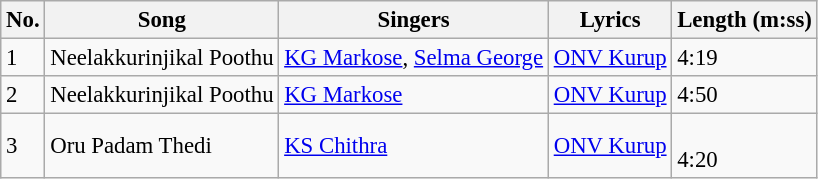<table class="wikitable" style="font-size:95%;">
<tr>
<th>No.</th>
<th>Song</th>
<th>Singers</th>
<th>Lyrics</th>
<th>Length (m:ss)</th>
</tr>
<tr>
<td>1</td>
<td>Neelakkurinjikal Poothu</td>
<td><a href='#'>KG Markose</a>, <a href='#'>Selma George</a></td>
<td><a href='#'>ONV Kurup</a></td>
<td>4:19</td>
</tr>
<tr>
<td>2</td>
<td>Neelakkurinjikal Poothu</td>
<td><a href='#'>KG Markose</a></td>
<td><a href='#'>ONV Kurup</a></td>
<td>4:50</td>
</tr>
<tr>
<td>3</td>
<td>Oru Padam Thedi</td>
<td><a href='#'>KS Chithra</a></td>
<td><a href='#'>ONV Kurup</a></td>
<td><br>4:20</td>
</tr>
</table>
